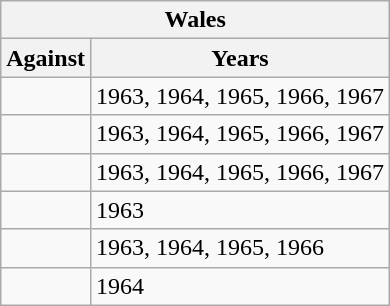<table class=wikitable>
<tr>
<th colspan=2><strong>Wales</strong></th>
</tr>
<tr>
<th>Against</th>
<th>Years</th>
</tr>
<tr>
<td></td>
<td>1963, 1964, 1965, 1966, 1967</td>
</tr>
<tr>
<td></td>
<td>1963, 1964, 1965, 1966, 1967</td>
</tr>
<tr>
<td></td>
<td>1963, 1964, 1965, 1966, 1967</td>
</tr>
<tr>
<td></td>
<td>1963</td>
</tr>
<tr>
<td></td>
<td>1963, 1964, 1965, 1966</td>
</tr>
<tr>
<td></td>
<td>1964</td>
</tr>
</table>
